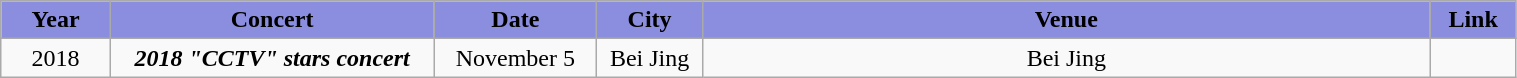<table class="wikitable sortable mw-collapsible" width="80%" style="text-align:center">
<tr align="center" style="background:#8B8EDE">
<td style="width:2%"><strong>Year</strong></td>
<td style="width:8%"><strong>Concert</strong></td>
<td style="width:2%"><strong>Date</strong></td>
<td style="width:2%"><strong>City</strong></td>
<td style="width:18%"><strong>Venue</strong></td>
<td style="width:1%"><strong>Link</strong></td>
</tr>
<tr>
<td rowspan="2">2018</td>
<td rowspan="2"><strong><em>2018 "CCTV" stars concert</em></strong></td>
<td>November 5</td>
<td>Bei Jing</td>
<td>Bei Jing</td>
<td></td>
</tr>
</table>
